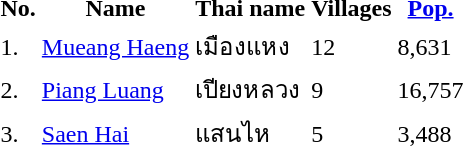<table>
<tr>
<th>No.</th>
<th>Name</th>
<th>Thai name</th>
<th>Villages</th>
<th><a href='#'>Pop.</a></th>
</tr>
<tr>
<td>1.</td>
<td><a href='#'>Mueang Haeng</a></td>
<td>เมืองแหง</td>
<td>12</td>
<td>8,631</td>
<td></td>
</tr>
<tr>
<td>2.</td>
<td><a href='#'>Piang Luang</a></td>
<td>เปียงหลวง</td>
<td>9</td>
<td>16,757</td>
<td></td>
</tr>
<tr>
<td>3.</td>
<td><a href='#'>Saen Hai</a></td>
<td>แสนไห</td>
<td>5</td>
<td>3,488</td>
<td></td>
</tr>
</table>
